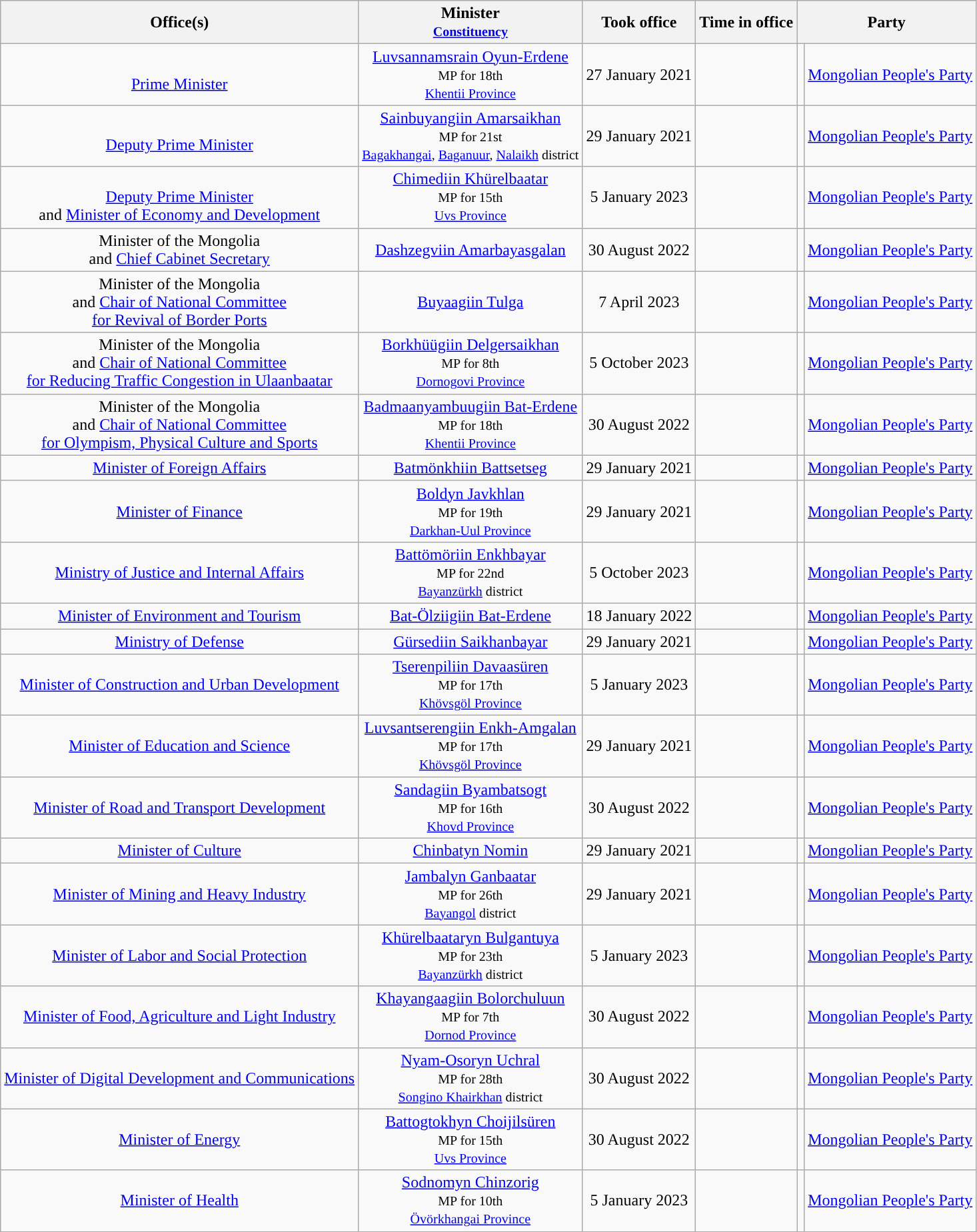<table class="wikitable">
<tr style="text-align: center;">
<th scope="col">Office(s)</th>
<th scope="col">Minister<br><small><a href='#'>Constituency</a></small></th>
<th scope="col">Took office</th>
<th scope="col">Time in office</th>
<th colspan="2" scope="col">Party</th>
</tr>
<tr style="text-align: center;">
<td><br><a href='#'>Prime Minister</a></td>
<td><a href='#'>Luvsannamsrain Oyun-Erdene</a><br><small>MP for 18th<br><a href='#'>Khentii Province</a></small></td>
<td>27 January 2021</td>
<td></td>
<td style="background:"></td>
<td><a href='#'>Mongolian People's Party</a></td>
</tr>
<tr style="text-align: center;">
<td><br><a href='#'>Deputy Prime Minister</a></td>
<td><a href='#'>Sainbuyangiin Amarsaikhan</a><br><small>MP for 21st<br><a href='#'>Bagakhangai</a>, <a href='#'>Baganuur</a>, <a href='#'>Nalaikh</a> district</small></td>
<td>29 January 2021</td>
<td></td>
<td style="background:"></td>
<td><a href='#'>Mongolian People's Party</a></td>
</tr>
<tr style="text-align: center;">
<td><br><a href='#'>Deputy Prime Minister</a> <br> and <a href='#'>Minister of Economy and Development</a></td>
<td><a href='#'>Chimediin Khürelbaatar</a><br><small>MP for 15th<br><a href='#'>Uvs Province</a></small></td>
<td>5 January 2023</td>
<td></td>
<td style="background:"></td>
<td><a href='#'>Mongolian People's Party</a></td>
</tr>
<tr style="text-align: center;">
<td>Minister of the Mongolia <br> and <a href='#'>Chief Cabinet Secretary</a></td>
<td><a href='#'>Dashzegviin Amarbayasgalan</a></td>
<td>30 August 2022</td>
<td></td>
<td style="background:"></td>
<td><a href='#'>Mongolian People's Party</a></td>
</tr>
<tr style="text-align: center;">
<td>Minister of the Mongolia <br> and <a href='#'>Chair of National Committee <br>for Revival of Border Ports</a></td>
<td><a href='#'>Buyaagiin Tulga</a></td>
<td>7 April 2023</td>
<td></td>
<td style="background:"></td>
<td><a href='#'>Mongolian People's Party</a></td>
</tr>
<tr style="text-align: center;">
<td>Minister of the Mongolia <br> and <a href='#'>Chair of National Committee <br>for Reducing Traffic Congestion in Ulaanbaatar</a></td>
<td><a href='#'>Borkhüügiin Delgersaikhan</a><br><small>MP for 8th<br><a href='#'>Dornogovi Province</a></small></td>
<td>5 October 2023</td>
<td></td>
<td style="background:"></td>
<td><a href='#'>Mongolian People's Party</a></td>
</tr>
<tr style="text-align: center;">
<td>Minister of the Mongolia <br> and <a href='#'>Chair of National Committee <br>for Olympism, Physical Culture and Sports</a></td>
<td><a href='#'>Badmaanyambuugiin Bat-Erdene</a><br><small>MP for 18th<br><a href='#'>Khentii Province</a></small></td>
<td>30 August 2022</td>
<td></td>
<td style="background:"></td>
<td><a href='#'>Mongolian People's Party</a></td>
</tr>
<tr style="text-align: center;">
<td><a href='#'>Minister of Foreign Affairs</a></td>
<td><a href='#'>Batmönkhiin Battsetseg</a></td>
<td>29 January 2021</td>
<td></td>
<td style="background:"></td>
<td><a href='#'>Mongolian People's Party</a></td>
</tr>
<tr style="text-align: center;">
<td><a href='#'>Minister of Finance</a></td>
<td><a href='#'>Boldyn Javkhlan</a><br><small>MP for 19th<br><a href='#'>Darkhan-Uul Province</a></small></td>
<td>29 January 2021</td>
<td></td>
<td style="background:"></td>
<td><a href='#'>Mongolian People's Party</a></td>
</tr>
<tr style="text-align: center;">
<td><a href='#'>Ministry of Justice and Internal Affairs</a></td>
<td><a href='#'>Battömöriin Enkhbayar</a><br><small>MP for 22nd<br><a href='#'>Bayanzürkh</a> district</small></td>
<td>5 October 2023</td>
<td></td>
<td style="background:"></td>
<td><a href='#'>Mongolian People's Party</a></td>
</tr>
<tr style="text-align: center;">
<td><a href='#'>Minister of Environment and Tourism</a></td>
<td><a href='#'>Bat-Ölziigiin Bat-Erdene</a></td>
<td>18 January 2022</td>
<td></td>
<td style="background:"></td>
<td><a href='#'>Mongolian People's Party</a></td>
</tr>
<tr style="text-align: center;">
<td><a href='#'>Ministry of Defense</a></td>
<td><a href='#'>Gürsediin Saikhanbayar</a></td>
<td>29 January 2021</td>
<td></td>
<td style="background:"></td>
<td><a href='#'>Mongolian People's Party</a></td>
</tr>
<tr style="text-align: center;">
<td><a href='#'>Minister of Construction and Urban Development</a></td>
<td><a href='#'>Tserenpiliin Davaasüren</a><br><small>MP for 17th<br><a href='#'>Khövsgöl Province</a></small></td>
<td>5 January 2023</td>
<td></td>
<td style="background:"></td>
<td><a href='#'>Mongolian People's Party</a></td>
</tr>
<tr style="text-align: center;">
<td><a href='#'>Minister of Education and Science</a></td>
<td><a href='#'>Luvsantserengiin Enkh-Amgalan</a><br><small>MP for 17th<br><a href='#'>Khövsgöl Province</a></small></td>
<td>29 January 2021</td>
<td></td>
<td style="background:"></td>
<td><a href='#'>Mongolian People's Party</a></td>
</tr>
<tr style="text-align: center;">
<td><a href='#'>Minister of Road and Transport Development</a></td>
<td><a href='#'>Sandagiin Byambatsogt</a><br><small>MP for 16th<br><a href='#'>Khovd Province</a></small></td>
<td>30 August 2022</td>
<td></td>
<td style="background:"></td>
<td><a href='#'>Mongolian People's Party</a></td>
</tr>
<tr style="text-align: center;">
<td><a href='#'>Minister of Culture</a></td>
<td><a href='#'>Chinbatyn Nomin</a></td>
<td>29 January 2021</td>
<td></td>
<td style="background:"></td>
<td><a href='#'>Mongolian People's Party</a></td>
</tr>
<tr style="text-align: center;">
<td><a href='#'>Minister of Mining and Heavy Industry</a></td>
<td><a href='#'>Jambalyn Ganbaatar</a><br><small>MP for 26th<br><a href='#'>Bayangol</a> district</small></td>
<td>29 January 2021</td>
<td></td>
<td style="background:"></td>
<td><a href='#'>Mongolian People's Party</a></td>
</tr>
<tr style="text-align: center;">
<td><a href='#'>Minister of Labor and Social Protection</a></td>
<td><a href='#'>Khürelbaataryn Bulgantuya</a><br><small>MP for 23th<br><a href='#'>Bayanzürkh</a> district</small></td>
<td>5 January 2023</td>
<td></td>
<td style="background:"></td>
<td><a href='#'>Mongolian People's Party</a></td>
</tr>
<tr style="text-align: center;">
<td><a href='#'>Minister of Food, Agriculture and Light Industry</a></td>
<td><a href='#'>Khayangaagiin Bolorchuluun</a><br><small>MP for 7th<br><a href='#'>Dornod Province</a></small></td>
<td>30 August 2022</td>
<td></td>
<td style="background:"></td>
<td><a href='#'>Mongolian People's Party</a></td>
</tr>
<tr style="text-align: center;">
<td><a href='#'>Minister of Digital Development and Communications</a></td>
<td><a href='#'>Nyam-Osoryn Uchral</a><br><small>MP for 28th<br><a href='#'>Songino Khairkhan</a> district</small></td>
<td>30 August 2022</td>
<td></td>
<td style="background:"></td>
<td><a href='#'>Mongolian People's Party</a></td>
</tr>
<tr style="text-align: center;">
<td><a href='#'>Minister of Energy</a></td>
<td><a href='#'>Battogtokhyn Choijilsüren</a><br><small>MP for 15th<br><a href='#'>Uvs Province</a></small></td>
<td>30 August 2022</td>
<td></td>
<td style="background:"></td>
<td><a href='#'>Mongolian People's Party</a></td>
</tr>
<tr style="text-align: center;">
<td><a href='#'>Minister of Health</a></td>
<td><a href='#'>Sodnomyn Chinzorig</a><br><small>MP for 10th<br><a href='#'>Övörkhangai Province</a></small></td>
<td>5 January 2023</td>
<td></td>
<td style="background:"></td>
<td><a href='#'>Mongolian People's Party</a></td>
</tr>
</table>
